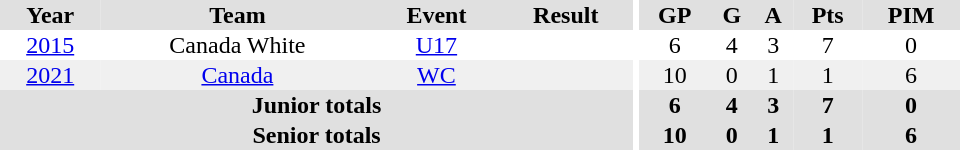<table border="0" cellpadding="1" cellspacing="0" ID="Table3" style="text-align:center; width:40em">
<tr ALIGN="center" bgcolor="#e0e0e0">
<th>Year</th>
<th>Team</th>
<th>Event</th>
<th>Result</th>
<th rowspan="98" bgcolor="#ffffff"></th>
<th>GP</th>
<th>G</th>
<th>A</th>
<th>Pts</th>
<th>PIM</th>
</tr>
<tr>
<td><a href='#'>2015</a></td>
<td>Canada White</td>
<td><a href='#'>U17</a></td>
<td></td>
<td>6</td>
<td>4</td>
<td>3</td>
<td>7</td>
<td>0</td>
</tr>
<tr bgcolor="#f0f0f0">
<td><a href='#'>2021</a></td>
<td><a href='#'>Canada</a></td>
<td><a href='#'>WC</a></td>
<td></td>
<td>10</td>
<td>0</td>
<td>1</td>
<td>1</td>
<td>6</td>
</tr>
<tr bgcolor="#e0e0e0">
<th colspan="4">Junior totals</th>
<th>6</th>
<th>4</th>
<th>3</th>
<th>7</th>
<th>0</th>
</tr>
<tr bgcolor="#e0e0e0">
<th colspan="4">Senior totals</th>
<th>10</th>
<th>0</th>
<th>1</th>
<th>1</th>
<th>6</th>
</tr>
</table>
